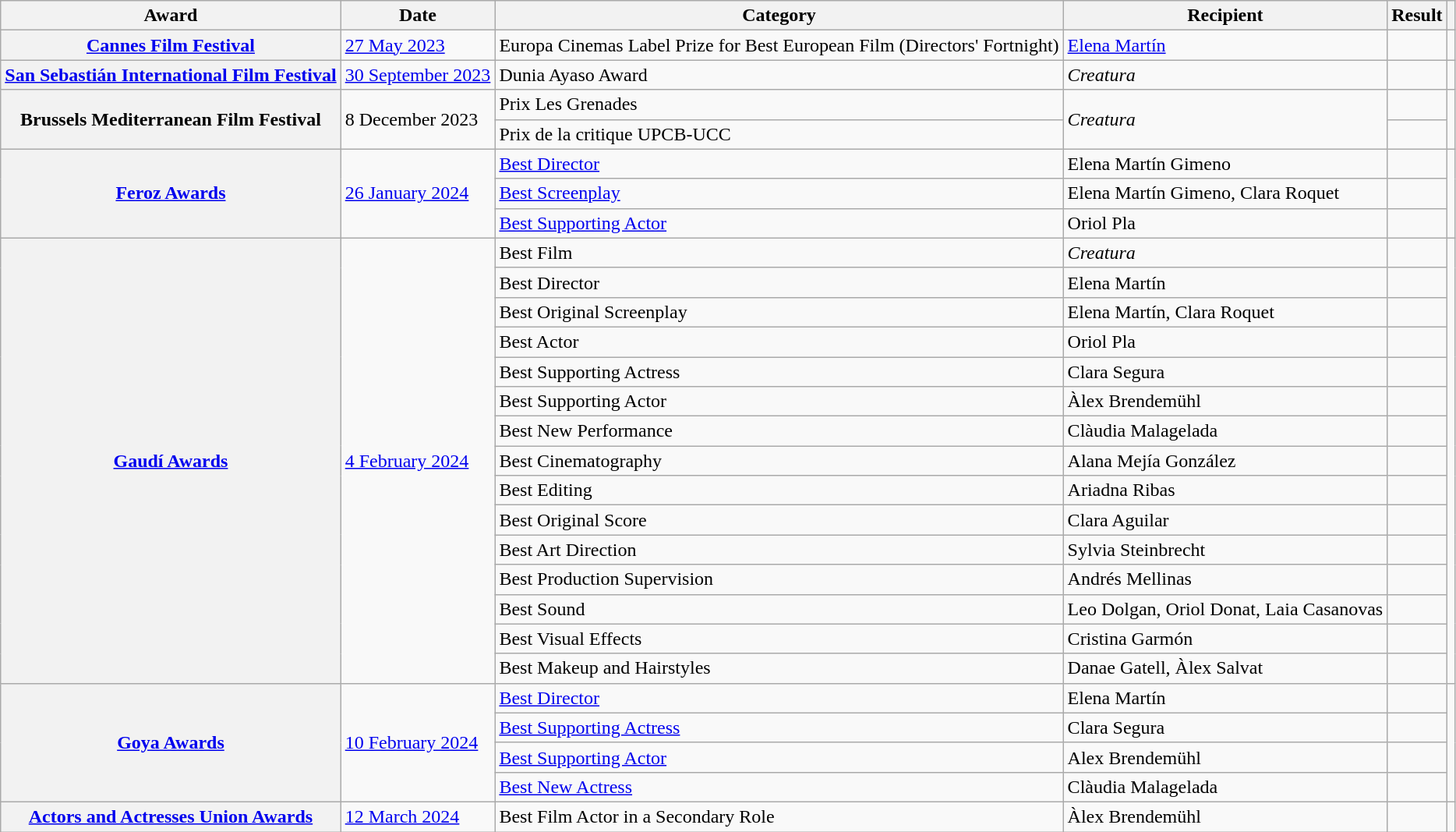<table class="wikitable sortable plainrowheaders">
<tr>
<th>Award</th>
<th>Date</th>
<th>Category</th>
<th>Recipient</th>
<th>Result</th>
<th></th>
</tr>
<tr>
<th scope="row"><a href='#'>Cannes Film Festival</a></th>
<td><a href='#'>27 May 2023</a></td>
<td>Europa Cinemas Label Prize for Best European Film (Directors' Fortnight)</td>
<td><a href='#'>Elena Martín</a></td>
<td></td>
<td align="center"></td>
</tr>
<tr>
<th scope="row"><a href='#'>San Sebastián International Film Festival</a></th>
<td><a href='#'>30 September 2023</a></td>
<td>Dunia Ayaso Award</td>
<td><em>Creatura</em></td>
<td></td>
<td align="center"></td>
</tr>
<tr>
<th rowspan="2" scope="row">Brussels Mediterranean Film Festival</th>
<td rowspan="2">8 December 2023</td>
<td>Prix Les Grenades</td>
<td rowspan="2"><em>Creatura</em></td>
<td></td>
<td rowspan="2" align="center"></td>
</tr>
<tr>
<td>Prix de la critique UPCB-UCC</td>
<td></td>
</tr>
<tr>
<th scope="row" rowspan = "3"><a href='#'>Feroz Awards</a></th>
<td rowspan = "3"><a href='#'>26 January 2024</a></td>
<td><a href='#'>Best Director</a></td>
<td>Elena Martín Gimeno</td>
<td></td>
<td rowspan = "3"></td>
</tr>
<tr>
<td><a href='#'>Best Screenplay</a></td>
<td>Elena Martín Gimeno, Clara Roquet</td>
<td></td>
</tr>
<tr>
<td><a href='#'>Best Supporting Actor</a></td>
<td>Oriol Pla</td>
<td></td>
</tr>
<tr>
<th scope ="row" rowspan = "15"><a href='#'>Gaudí Awards</a></th>
<td rowspan = 15><a href='#'>4 February 2024</a></td>
<td>Best Film</td>
<td><em>Creatura</em></td>
<td></td>
<td rowspan = "15"></td>
</tr>
<tr>
<td>Best Director</td>
<td>Elena Martín</td>
<td></td>
</tr>
<tr>
<td>Best Original Screenplay</td>
<td>Elena Martín, Clara Roquet</td>
<td></td>
</tr>
<tr>
<td>Best Actor</td>
<td>Oriol Pla</td>
<td></td>
</tr>
<tr>
<td>Best Supporting Actress</td>
<td>Clara Segura</td>
<td></td>
</tr>
<tr>
<td>Best Supporting Actor</td>
<td>Àlex Brendemühl</td>
<td></td>
</tr>
<tr>
<td>Best New Performance</td>
<td>Clàudia Malagelada</td>
<td></td>
</tr>
<tr>
<td>Best Cinematography</td>
<td>Alana Mejía González</td>
<td></td>
</tr>
<tr>
<td>Best Editing</td>
<td>Ariadna Ribas</td>
<td></td>
</tr>
<tr>
<td>Best Original Score</td>
<td>Clara Aguilar</td>
<td></td>
</tr>
<tr>
<td>Best Art Direction</td>
<td>Sylvia Steinbrecht</td>
<td></td>
</tr>
<tr>
<td>Best Production Supervision</td>
<td>Andrés Mellinas</td>
<td></td>
</tr>
<tr>
<td>Best Sound</td>
<td>Leo Dolgan, Oriol Donat, Laia Casanovas</td>
<td></td>
</tr>
<tr>
<td>Best Visual Effects</td>
<td>Cristina Garmón</td>
<td></td>
</tr>
<tr>
<td>Best Makeup and Hairstyles</td>
<td>Danae Gatell, Àlex Salvat</td>
<td></td>
</tr>
<tr>
<th scope="row" rowspan = "4"><a href='#'>Goya Awards</a></th>
<td rowspan = "4"><a href='#'>10 February 2024</a></td>
<td><a href='#'>Best Director</a></td>
<td>Elena Martín</td>
<td></td>
<td rowspan = "4"></td>
</tr>
<tr>
<td><a href='#'>Best Supporting Actress</a></td>
<td>Clara Segura</td>
<td></td>
</tr>
<tr>
<td><a href='#'>Best Supporting Actor</a></td>
<td>Alex Brendemühl</td>
<td></td>
</tr>
<tr>
<td><a href='#'>Best New Actress</a></td>
<td>Clàudia Malagelada</td>
<td></td>
</tr>
<tr>
<th scope="row"><a href='#'>Actors and Actresses Union Awards</a></th>
<td><a href='#'>12 March 2024</a></td>
<td>Best Film Actor in a Secondary Role</td>
<td>Àlex Brendemühl</td>
<td></td>
<td></td>
</tr>
</table>
